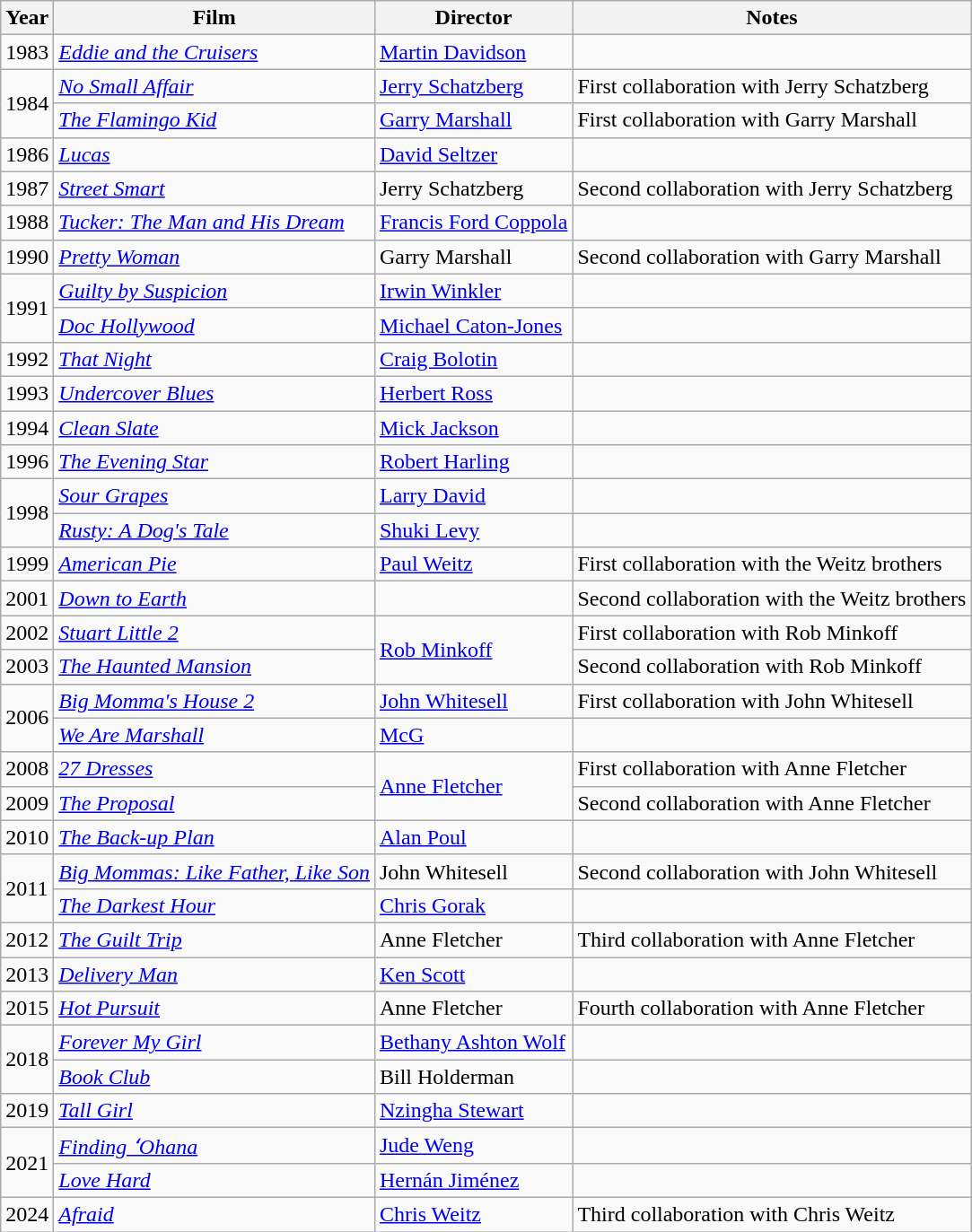<table class="wikitable">
<tr>
<th>Year</th>
<th>Film</th>
<th>Director</th>
<th>Notes</th>
</tr>
<tr>
<td>1983</td>
<td><em><a href='#'>Eddie and the Cruisers</a></em></td>
<td><a href='#'>Martin Davidson</a></td>
<td></td>
</tr>
<tr>
<td rowspan=2>1984</td>
<td><em><a href='#'>No Small Affair</a></em></td>
<td><a href='#'>Jerry Schatzberg</a></td>
<td>First collaboration with Jerry Schatzberg</td>
</tr>
<tr>
<td><em><a href='#'>The Flamingo Kid</a></em></td>
<td><a href='#'>Garry Marshall</a></td>
<td>First collaboration with Garry Marshall</td>
</tr>
<tr>
<td>1986</td>
<td><em><a href='#'>Lucas</a></em></td>
<td><a href='#'>David Seltzer</a></td>
<td></td>
</tr>
<tr>
<td>1987</td>
<td><em><a href='#'>Street Smart</a></em></td>
<td>Jerry Schatzberg</td>
<td>Second collaboration with Jerry Schatzberg</td>
</tr>
<tr>
<td>1988</td>
<td><em><a href='#'>Tucker: The Man and His Dream</a></em></td>
<td><a href='#'>Francis Ford Coppola</a></td>
<td></td>
</tr>
<tr>
<td>1990</td>
<td><em><a href='#'>Pretty Woman</a></em></td>
<td>Garry Marshall</td>
<td>Second collaboration with Garry Marshall</td>
</tr>
<tr>
<td rowspan=2>1991</td>
<td><em><a href='#'>Guilty by Suspicion</a></em></td>
<td><a href='#'>Irwin Winkler</a></td>
<td></td>
</tr>
<tr>
<td><em><a href='#'>Doc Hollywood</a></em></td>
<td><a href='#'>Michael Caton-Jones</a></td>
<td></td>
</tr>
<tr>
<td>1992</td>
<td><em><a href='#'>That Night</a></em></td>
<td><a href='#'>Craig Bolotin</a></td>
<td></td>
</tr>
<tr>
<td>1993</td>
<td><em><a href='#'>Undercover Blues</a></em></td>
<td><a href='#'>Herbert Ross</a></td>
<td></td>
</tr>
<tr>
<td>1994</td>
<td><em><a href='#'>Clean Slate</a></em></td>
<td><a href='#'>Mick Jackson</a></td>
<td></td>
</tr>
<tr>
<td>1996</td>
<td><em><a href='#'>The Evening Star</a></em></td>
<td><a href='#'>Robert Harling</a></td>
<td></td>
</tr>
<tr>
<td rowspan=2>1998</td>
<td><em><a href='#'>Sour Grapes</a></em></td>
<td><a href='#'>Larry David</a></td>
<td></td>
</tr>
<tr>
<td><em><a href='#'>Rusty: A Dog's Tale</a></em></td>
<td><a href='#'>Shuki Levy</a></td>
<td></td>
</tr>
<tr>
<td>1999</td>
<td><em><a href='#'>American Pie</a></em></td>
<td><a href='#'>Paul Weitz</a></td>
<td>First collaboration with the Weitz brothers</td>
</tr>
<tr>
<td>2001</td>
<td><em><a href='#'>Down to Earth</a></em></td>
<td></td>
<td>Second collaboration with the Weitz brothers</td>
</tr>
<tr>
<td>2002</td>
<td><em><a href='#'>Stuart Little 2</a></em></td>
<td rowspan=2><a href='#'>Rob Minkoff</a></td>
<td>First collaboration with Rob Minkoff</td>
</tr>
<tr>
<td>2003</td>
<td><em><a href='#'>The Haunted Mansion</a></em></td>
<td>Second collaboration with Rob Minkoff</td>
</tr>
<tr>
<td rowspan=2>2006</td>
<td><em><a href='#'>Big Momma's House 2</a></em></td>
<td><a href='#'>John Whitesell</a></td>
<td>First collaboration with John Whitesell</td>
</tr>
<tr>
<td><em><a href='#'>We Are Marshall</a></em></td>
<td><a href='#'>McG</a></td>
<td></td>
</tr>
<tr>
<td>2008</td>
<td><em><a href='#'>27 Dresses</a></em></td>
<td rowspan=2><a href='#'>Anne Fletcher</a></td>
<td>First collaboration with Anne Fletcher</td>
</tr>
<tr>
<td>2009</td>
<td><em><a href='#'>The Proposal</a></em></td>
<td>Second collaboration with Anne Fletcher</td>
</tr>
<tr>
<td>2010</td>
<td><em><a href='#'>The Back-up Plan</a></em></td>
<td><a href='#'>Alan Poul</a></td>
<td></td>
</tr>
<tr>
<td rowspan=2>2011</td>
<td><em><a href='#'>Big Mommas: Like Father, Like Son</a></em></td>
<td>John Whitesell</td>
<td>Second collaboration with John Whitesell</td>
</tr>
<tr>
<td><em><a href='#'>The Darkest Hour</a></em></td>
<td><a href='#'>Chris Gorak</a></td>
<td></td>
</tr>
<tr>
<td>2012</td>
<td><em><a href='#'>The Guilt Trip</a></em></td>
<td>Anne Fletcher</td>
<td>Third collaboration with Anne Fletcher</td>
</tr>
<tr>
<td>2013</td>
<td><em><a href='#'>Delivery Man</a></em></td>
<td><a href='#'>Ken Scott</a></td>
<td></td>
</tr>
<tr>
<td>2015</td>
<td><em><a href='#'>Hot Pursuit</a></em></td>
<td>Anne Fletcher</td>
<td>Fourth collaboration with Anne Fletcher</td>
</tr>
<tr>
<td rowspan=2>2018</td>
<td><em><a href='#'>Forever My Girl</a></em></td>
<td><a href='#'>Bethany Ashton Wolf</a></td>
<td></td>
</tr>
<tr>
<td><em><a href='#'>Book Club</a></em></td>
<td>Bill Holderman</td>
<td></td>
</tr>
<tr>
<td>2019</td>
<td><em><a href='#'>Tall Girl</a></em></td>
<td><a href='#'>Nzingha Stewart</a></td>
<td></td>
</tr>
<tr>
<td rowspan=2>2021</td>
<td><em><a href='#'>Finding ʻOhana</a></em></td>
<td><a href='#'>Jude Weng</a></td>
<td></td>
</tr>
<tr>
<td><em><a href='#'>Love Hard</a></em></td>
<td><a href='#'>Hernán Jiménez</a></td>
<td></td>
</tr>
<tr>
<td>2024</td>
<td><a href='#'><em>Afraid</em></a></td>
<td><a href='#'>Chris Weitz</a></td>
<td>Third collaboration with Chris Weitz</td>
</tr>
</table>
